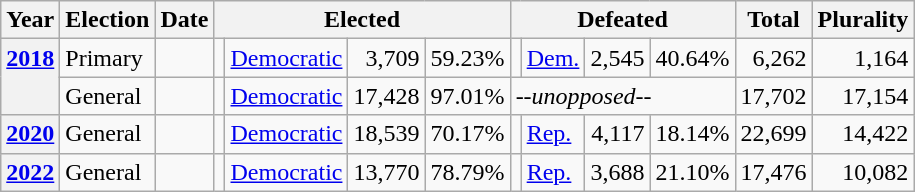<table class="wikitable">
<tr>
<th>Year</th>
<th>Election</th>
<th>Date</th>
<th colspan="4">Elected</th>
<th colspan="4">Defeated</th>
<th>Total</th>
<th>Plurality</th>
</tr>
<tr>
<th rowspan="2" valign="top"><a href='#'>2018</a></th>
<td valign="top">Primary</td>
<td valign="top"></td>
<td valign="top"></td>
<td valign="top" ><a href='#'>Democratic</a></td>
<td valign="top" align="right">3,709</td>
<td valign="top" align="right">59.23%</td>
<td valign="top"></td>
<td valign="top" ><a href='#'>Dem.</a></td>
<td valign="top" align="right">2,545</td>
<td valign="top" align="right">40.64%</td>
<td valign="top" align="right">6,262</td>
<td valign="top" align="right">1,164</td>
</tr>
<tr>
<td>General</td>
<td valign="top"></td>
<td valign="top"></td>
<td valign="top" ><a href='#'>Democratic</a></td>
<td valign="top" align="right">17,428</td>
<td valign="top" align="right">97.01%</td>
<td colspan="4"><em>--unopposed--</em></td>
<td valign="top" align="right">17,702</td>
<td valign="top" align="right">17,154</td>
</tr>
<tr>
<th><a href='#'>2020</a></th>
<td>General</td>
<td></td>
<td></td>
<td valign="top" ><a href='#'>Democratic</a></td>
<td valign="top" align="right">18,539</td>
<td valign="top" align="right">70.17%</td>
<td></td>
<td valign="top" ><a href='#'>Rep.</a></td>
<td valign="top" align="right">4,117</td>
<td valign="top" align="right">18.14%</td>
<td valign="top" align="right">22,699</td>
<td valign="top" align="right">14,422</td>
</tr>
<tr>
<th><a href='#'>2022</a></th>
<td>General</td>
<td></td>
<td></td>
<td valign="top" ><a href='#'>Democratic</a></td>
<td valign="top" align="right">13,770</td>
<td valign="top" align="right">78.79%</td>
<td></td>
<td valign="top" ><a href='#'>Rep.</a></td>
<td valign="top" align="right">3,688</td>
<td valign="top" align="right">21.10%</td>
<td valign="top" align="right">17,476</td>
<td valign="top" align="right">10,082</td>
</tr>
</table>
